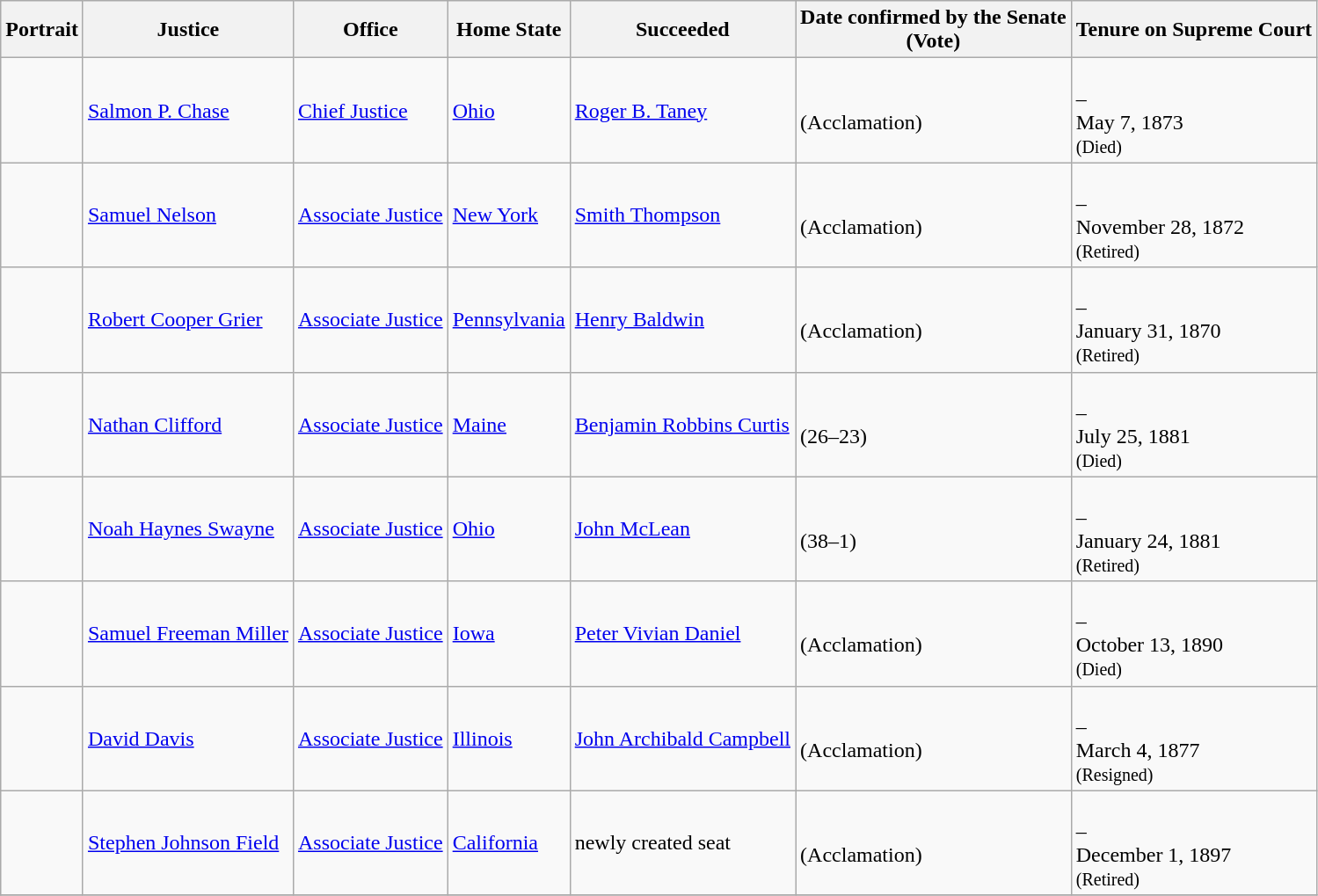<table class="wikitable sortable">
<tr>
<th>Portrait</th>
<th>Justice</th>
<th>Office</th>
<th>Home State</th>
<th>Succeeded</th>
<th>Date confirmed by the Senate<br>(Vote)</th>
<th>Tenure on Supreme Court</th>
</tr>
<tr>
<td></td>
<td><a href='#'>Salmon P. Chase</a></td>
<td><a href='#'>Chief Justice</a></td>
<td><a href='#'>Ohio</a></td>
<td><a href='#'>Roger B. Taney</a></td>
<td><br>(Acclamation)</td>
<td><br>–<br>May 7, 1873<br><small>(Died)</small></td>
</tr>
<tr>
<td></td>
<td><a href='#'>Samuel Nelson</a></td>
<td><a href='#'>Associate Justice</a></td>
<td><a href='#'>New York</a></td>
<td><a href='#'>Smith Thompson</a></td>
<td><br>(Acclamation)</td>
<td><br>–<br>November 28, 1872<br><small>(Retired)</small></td>
</tr>
<tr>
<td></td>
<td><a href='#'>Robert Cooper Grier</a></td>
<td><a href='#'>Associate Justice</a></td>
<td><a href='#'>Pennsylvania</a></td>
<td><a href='#'>Henry Baldwin</a></td>
<td><br>(Acclamation)</td>
<td><br>–<br>January 31, 1870<br><small>(Retired)</small></td>
</tr>
<tr>
<td></td>
<td><a href='#'>Nathan Clifford</a></td>
<td><a href='#'>Associate Justice</a></td>
<td><a href='#'>Maine</a></td>
<td><a href='#'>Benjamin Robbins Curtis</a></td>
<td><br>(26–23)</td>
<td><br>–<br>July 25, 1881<br><small>(Died)</small></td>
</tr>
<tr>
<td></td>
<td><a href='#'>Noah Haynes Swayne</a></td>
<td><a href='#'>Associate Justice</a></td>
<td><a href='#'>Ohio</a></td>
<td><a href='#'>John McLean</a></td>
<td><br>(38–1)</td>
<td><br>–<br>January 24, 1881<br><small>(Retired)</small></td>
</tr>
<tr>
<td></td>
<td><a href='#'>Samuel Freeman Miller</a></td>
<td><a href='#'>Associate Justice</a></td>
<td><a href='#'>Iowa</a></td>
<td><a href='#'>Peter Vivian Daniel</a></td>
<td><br>(Acclamation)</td>
<td><br>–<br>October 13, 1890<br><small>(Died)</small></td>
</tr>
<tr>
<td></td>
<td><a href='#'>David Davis</a></td>
<td><a href='#'>Associate Justice</a></td>
<td><a href='#'>Illinois</a></td>
<td><a href='#'>John Archibald Campbell</a></td>
<td><br>(Acclamation)</td>
<td><br>–<br>March 4, 1877<br><small>(Resigned)</small></td>
</tr>
<tr>
<td></td>
<td><a href='#'>Stephen Johnson Field</a></td>
<td><a href='#'>Associate Justice</a></td>
<td><a href='#'>California</a></td>
<td>newly created seat</td>
<td><br>(Acclamation)</td>
<td><br>–<br>December 1, 1897<br><small>(Retired)</small></td>
</tr>
<tr>
</tr>
</table>
